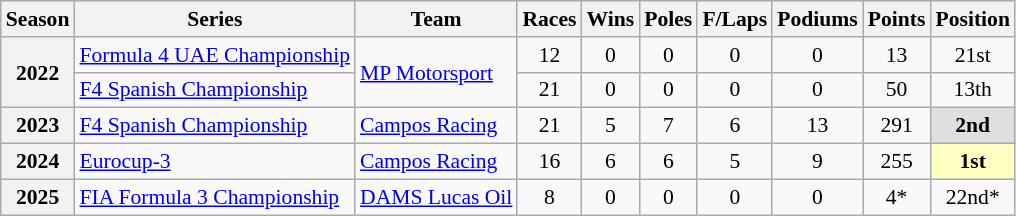<table class="wikitable" style="font-size: 90%; text-align:center;">
<tr>
<th>Season</th>
<th>Series</th>
<th>Team</th>
<th>Races</th>
<th>Wins</th>
<th>Poles</th>
<th>F/Laps</th>
<th>Podiums</th>
<th>Points</th>
<th>Position</th>
</tr>
<tr>
<th rowspan="2">2022</th>
<td style="text-align:left;"><a href='#'>Formula 4 UAE Championship</a></td>
<td style="text-align:left;" rowspan="2"><a href='#'>MP Motorsport</a></td>
<td>12</td>
<td>0</td>
<td>0</td>
<td>0</td>
<td>0</td>
<td>13</td>
<td>21st</td>
</tr>
<tr>
<td style="text-align:left;"><a href='#'>F4 Spanish Championship</a></td>
<td>21</td>
<td>0</td>
<td>0</td>
<td>0</td>
<td>0</td>
<td>50</td>
<td>13th</td>
</tr>
<tr>
<th>2023</th>
<td style="text-align:left;"><a href='#'>F4 Spanish Championship</a></td>
<td style="text-align:left;"><a href='#'>Campos Racing</a></td>
<td>21</td>
<td>5</td>
<td>7</td>
<td>6</td>
<td>13</td>
<td>291</td>
<td style="background:#DFDFDF;"><strong>2nd</strong></td>
</tr>
<tr>
<th>2024</th>
<td style="text-align:left;"><a href='#'>Eurocup-3</a></td>
<td style="text-align:left;"><a href='#'>Campos Racing</a></td>
<td>16</td>
<td>6</td>
<td>6</td>
<td>5</td>
<td>9</td>
<td>255</td>
<td style="background:#FFFFBF;"><strong>1st</strong></td>
</tr>
<tr>
<th>2025</th>
<td style="text-align:left;"><a href='#'>FIA Formula 3 Championship</a></td>
<td style="text-align:left;"><a href='#'>DAMS Lucas Oil</a></td>
<td>8</td>
<td>0</td>
<td>0</td>
<td>0</td>
<td>0</td>
<td>4*</td>
<td>22nd*</td>
</tr>
</table>
